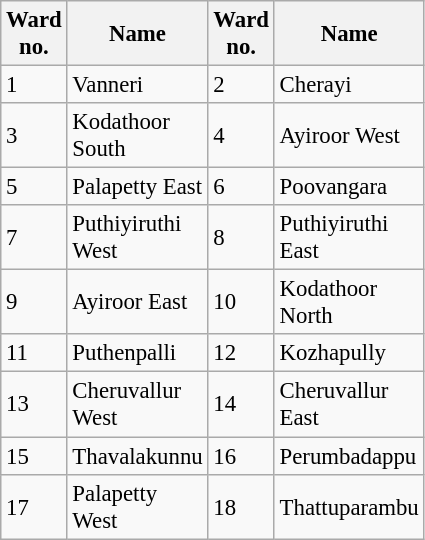<table class="wikitable sortable" style="font-size: 95%;">
<tr>
<th width="20px">Ward no.</th>
<th width="75px">Name</th>
<th width="20px">Ward no.</th>
<th width="75px">Name</th>
</tr>
<tr>
<td>1</td>
<td>Vanneri</td>
<td>2</td>
<td>Cherayi</td>
</tr>
<tr>
<td>3</td>
<td>Kodathoor South</td>
<td>4</td>
<td>Ayiroor West</td>
</tr>
<tr>
<td>5</td>
<td>Palapetty East</td>
<td>6</td>
<td>Poovangara</td>
</tr>
<tr>
<td>7</td>
<td>Puthiyiruthi West</td>
<td>8</td>
<td>Puthiyiruthi East</td>
</tr>
<tr>
<td>9</td>
<td>Ayiroor East</td>
<td>10</td>
<td>Kodathoor North</td>
</tr>
<tr>
<td>11</td>
<td>Puthenpalli</td>
<td>12</td>
<td>Kozhapully</td>
</tr>
<tr>
<td>13</td>
<td>Cheruvallur West</td>
<td>14</td>
<td>Cheruvallur East</td>
</tr>
<tr>
<td>15</td>
<td>Thavalakunnu</td>
<td>16</td>
<td>Perumbadappu</td>
</tr>
<tr>
<td>17</td>
<td>Palapetty West</td>
<td>18</td>
<td>Thattuparambu</td>
</tr>
</table>
